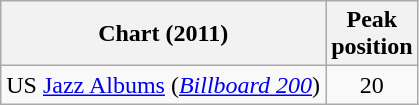<table class="wikitable sortable">
<tr>
<th>Chart (2011)</th>
<th>Peak<br>position</th>
</tr>
<tr>
<td>US <a href='#'>Jazz Albums</a> (<em><a href='#'>Billboard 200</a></em>)</td>
<td align=center>20</td>
</tr>
</table>
